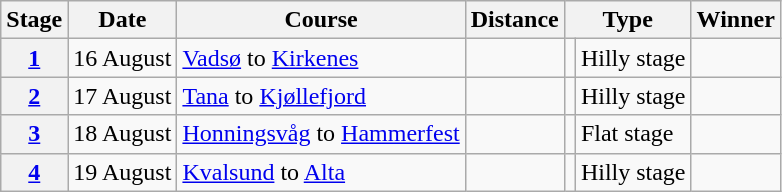<table class="wikitable">
<tr>
<th>Stage</th>
<th>Date</th>
<th>Course</th>
<th>Distance</th>
<th colspan="2">Type</th>
<th>Winner</th>
</tr>
<tr>
<th style="text-align:center"><a href='#'>1</a></th>
<td align="right">16 August</td>
<td><a href='#'>Vadsø</a> to <a href='#'>Kirkenes</a></td>
<td style="text-align:center;"></td>
<td></td>
<td>Hilly stage</td>
<td></td>
</tr>
<tr>
<th style="text-align:center"><a href='#'>2</a></th>
<td align="right">17 August</td>
<td><a href='#'>Tana</a> to <a href='#'>Kjøllefjord</a></td>
<td style="text-align:center;"></td>
<td></td>
<td>Hilly stage</td>
<td></td>
</tr>
<tr>
<th style="text-align:center"><a href='#'>3</a></th>
<td align="right">18 August</td>
<td><a href='#'>Honningsvåg</a> to <a href='#'>Hammerfest</a></td>
<td style="text-align:center;"></td>
<td></td>
<td>Flat stage</td>
<td></td>
</tr>
<tr>
<th style="text-align:center"><a href='#'>4</a></th>
<td align="right">19 August</td>
<td><a href='#'>Kvalsund</a> to <a href='#'>Alta</a></td>
<td style="text-align:center;"></td>
<td></td>
<td>Hilly stage</td>
<td></td>
</tr>
</table>
